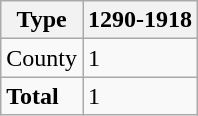<table class="wikitable">
<tr>
<th>Type</th>
<th>1290-1918</th>
</tr>
<tr>
<td>County</td>
<td>1</td>
</tr>
<tr>
<td><strong>Total</strong></td>
<td>1</td>
</tr>
</table>
